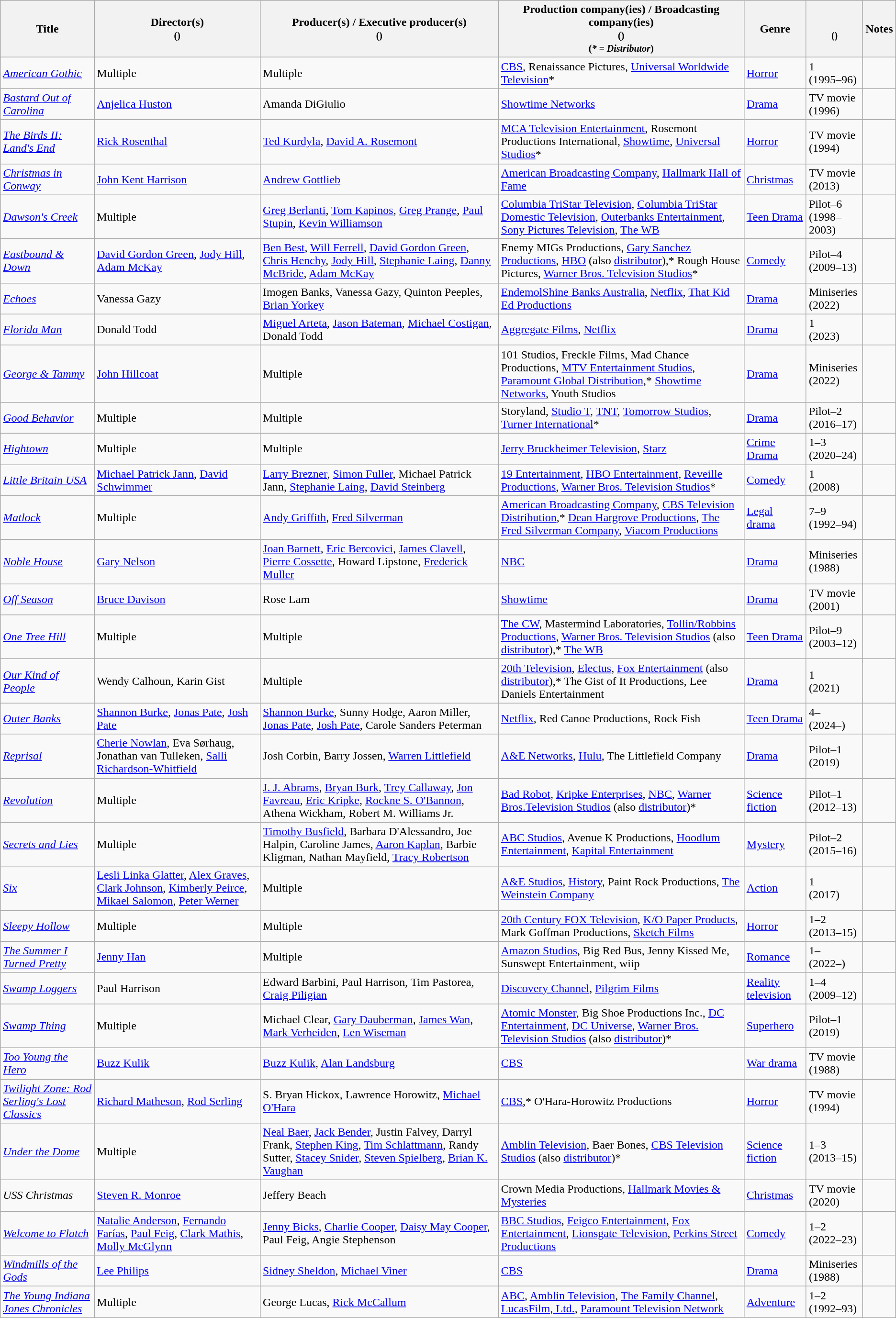<table class="wikitable sortable sticky-header">
<tr>
<th>Title</th>
<th>Director(s)<br><small>()</small></th>
<th>Producer(s) / Executive producer(s)<br><small>()</small></th>
<th>Production company(ies) / Broadcasting company(ies)<br><small>()</small><br><small>(<em>* = Distributor</em>)</small></th>
<th>Genre</th>
<th><br><small>()</small></th>
<th class="unsortable">Notes</th>
</tr>
<tr>
<td><em><a href='#'>American Gothic</a></em></td>
<td>Multiple</td>
<td>Multiple</td>
<td><a href='#'>CBS</a>, Renaissance Pictures, <a href='#'>Universal Worldwide Television</a>*</td>
<td><a href='#'>Horror</a></td>
<td>1<br>(1995–96)</td>
<td></td>
</tr>
<tr>
<td><em><a href='#'>Bastard Out of Carolina</a></em></td>
<td><a href='#'>Anjelica Huston</a></td>
<td>Amanda DiGiulio</td>
<td><a href='#'>Showtime Networks</a></td>
<td><a href='#'>Drama</a></td>
<td>TV movie<br>(1996)</td>
<td></td>
</tr>
<tr>
<td><em><a href='#'>The Birds II: Land's End</a></em></td>
<td><a href='#'>Rick Rosenthal</a></td>
<td><a href='#'>Ted Kurdyla</a>, <a href='#'>David A. Rosemont</a></td>
<td><a href='#'>MCA Television Entertainment</a>, Rosemont Productions International, <a href='#'>Showtime</a>, <a href='#'>Universal Studios</a>*</td>
<td><a href='#'>Horror</a></td>
<td>TV movie<br>(1994)</td>
<td></td>
</tr>
<tr>
<td><em><a href='#'>Christmas in Conway</a></em></td>
<td><a href='#'>John Kent Harrison</a></td>
<td><a href='#'>Andrew Gottlieb</a></td>
<td><a href='#'>American Broadcasting Company</a>, <a href='#'>Hallmark Hall of Fame</a></td>
<td><a href='#'>Christmas</a></td>
<td>TV movie<br>(2013)</td>
<td></td>
</tr>
<tr>
<td><em><a href='#'>Dawson's Creek</a></em></td>
<td>Multiple</td>
<td><a href='#'>Greg Berlanti</a>, <a href='#'>Tom Kapinos</a>, <a href='#'>Greg Prange</a>, <a href='#'>Paul Stupin</a>, <a href='#'>Kevin Williamson</a></td>
<td><a href='#'>Columbia TriStar Television</a>, <a href='#'>Columbia TriStar Domestic Television</a>, <a href='#'>Outerbanks Entertainment</a>, <a href='#'>Sony Pictures Television</a>, <a href='#'>The WB</a></td>
<td><a href='#'>Teen Drama</a></td>
<td>Pilot–6<br>(1998–2003)</td>
<td></td>
</tr>
<tr>
<td><em><a href='#'>Eastbound & Down</a></em></td>
<td><a href='#'>David Gordon Green</a>, <a href='#'>Jody Hill</a>, <a href='#'>Adam McKay</a></td>
<td><a href='#'>Ben Best</a>, <a href='#'>Will Ferrell</a>, <a href='#'>David Gordon Green</a>, <a href='#'>Chris Henchy</a>, <a href='#'>Jody Hill</a>, <a href='#'>Stephanie Laing</a>, <a href='#'>Danny McBride</a>, <a href='#'>Adam McKay</a></td>
<td>Enemy MIGs Productions, <a href='#'>Gary Sanchez Productions</a>, <a href='#'>HBO</a> (also <a href='#'>distributor</a>),* Rough House Pictures, <a href='#'>Warner Bros. Television Studios</a>*</td>
<td><a href='#'>Comedy</a></td>
<td>Pilot–4<br>(2009–13)</td>
<td></td>
</tr>
<tr>
<td><em><a href='#'>Echoes</a></em></td>
<td>Vanessa Gazy</td>
<td>Imogen Banks, Vanessa Gazy, Quinton Peeples, <a href='#'>Brian Yorkey</a></td>
<td><a href='#'>EndemolShine Banks Australia</a>, <a href='#'>Netflix</a>, <a href='#'>That Kid Ed Productions</a></td>
<td><a href='#'>Drama</a></td>
<td>Miniseries<br>(2022)</td>
<td></td>
</tr>
<tr>
<td><em><a href='#'>Florida Man</a></em></td>
<td>Donald Todd</td>
<td><a href='#'>Miguel Arteta</a>, <a href='#'>Jason Bateman</a>, <a href='#'>Michael Costigan</a>, Donald Todd</td>
<td><a href='#'>Aggregate Films</a>, <a href='#'>Netflix</a></td>
<td><a href='#'>Drama</a></td>
<td>1<br>(2023)</td>
<td></td>
</tr>
<tr>
<td><em><a href='#'>George & Tammy</a></em></td>
<td><a href='#'>John Hillcoat</a></td>
<td>Multiple</td>
<td>101 Studios, Freckle Films, Mad Chance Productions, <a href='#'>MTV Entertainment Studios</a>, <a href='#'>Paramount Global Distribution</a>,* <a href='#'>Showtime Networks</a>, Youth Studios</td>
<td><a href='#'>Drama</a></td>
<td>Miniseries<br>(2022)</td>
<td></td>
</tr>
<tr>
<td><em><a href='#'>Good Behavior</a></em></td>
<td>Multiple</td>
<td>Multiple</td>
<td>Storyland, <a href='#'>Studio T</a>, <a href='#'>TNT</a>, <a href='#'>Tomorrow Studios</a>, <a href='#'>Turner International</a>*</td>
<td><a href='#'>Drama</a></td>
<td>Pilot–2 <br>(2016–17)</td>
<td></td>
</tr>
<tr>
<td><em><a href='#'>Hightown</a></em></td>
<td>Multiple</td>
<td>Multiple</td>
<td><a href='#'>Jerry Bruckheimer Television</a>, <a href='#'>Starz</a></td>
<td><a href='#'>Crime Drama</a></td>
<td>1–3<br>(2020–24)</td>
<td></td>
</tr>
<tr>
<td><em><a href='#'>Little Britain USA</a></em></td>
<td><a href='#'>Michael Patrick Jann</a>, <a href='#'>David Schwimmer</a></td>
<td><a href='#'>Larry Brezner</a>, <a href='#'>Simon Fuller</a>, Michael Patrick Jann, <a href='#'>Stephanie Laing</a>, <a href='#'>David Steinberg</a></td>
<td><a href='#'>19 Entertainment</a>, <a href='#'>HBO Entertainment</a>, <a href='#'>Reveille Productions</a>, <a href='#'>Warner Bros. Television Studios</a>*</td>
<td><a href='#'>Comedy</a></td>
<td>1<br>(2008)</td>
<td></td>
</tr>
<tr>
<td><em><a href='#'>Matlock</a></em></td>
<td>Multiple</td>
<td><a href='#'>Andy Griffith</a>, <a href='#'>Fred Silverman</a></td>
<td><a href='#'>American Broadcasting Company</a>, <a href='#'>CBS Television Distribution</a>,* <a href='#'>Dean Hargrove Productions</a>, <a href='#'>The Fred Silverman Company</a>, <a href='#'>Viacom Productions</a></td>
<td><a href='#'>Legal drama</a></td>
<td>7–9<br>(1992–94)</td>
<td></td>
</tr>
<tr>
<td><em><a href='#'>Noble House</a></em></td>
<td><a href='#'>Gary Nelson</a></td>
<td><a href='#'>Joan Barnett</a>, <a href='#'>Eric Bercovici</a>, <a href='#'>James Clavell</a>, <a href='#'>Pierre Cossette</a>, Howard Lipstone, <a href='#'>Frederick Muller</a></td>
<td><a href='#'>NBC</a></td>
<td><a href='#'>Drama</a></td>
<td>Miniseries<br>(1988)</td>
<td></td>
</tr>
<tr>
<td><em><a href='#'>Off Season</a></em></td>
<td><a href='#'>Bruce Davison</a></td>
<td>Rose Lam</td>
<td><a href='#'>Showtime</a></td>
<td><a href='#'>Drama</a></td>
<td>TV movie<br>(2001)</td>
<td></td>
</tr>
<tr>
<td><em><a href='#'>One Tree Hill</a></em></td>
<td>Multiple</td>
<td>Multiple</td>
<td><a href='#'>The CW</a>, Mastermind Laboratories, <a href='#'>Tollin/Robbins Productions</a>, <a href='#'>Warner Bros. Television Studios</a> (also <a href='#'>distributor</a>),* <a href='#'>The WB</a></td>
<td><a href='#'>Teen Drama</a></td>
<td>Pilot–9<br>(2003–12)</td>
<td></td>
</tr>
<tr>
<td><em><a href='#'>Our Kind of People</a></em></td>
<td>Wendy Calhoun, Karin Gist</td>
<td>Multiple</td>
<td><a href='#'>20th Television</a>, <a href='#'>Electus</a>, <a href='#'>Fox Entertainment</a> (also <a href='#'>distributor</a>),* The Gist of It Productions, Lee Daniels Entertainment</td>
<td><a href='#'>Drama</a></td>
<td>1<br>(2021)</td>
<td></td>
</tr>
<tr>
<td><em><a href='#'>Outer Banks</a></em></td>
<td><a href='#'>Shannon Burke</a>, <a href='#'>Jonas Pate</a>, <a href='#'>Josh Pate</a></td>
<td><a href='#'>Shannon Burke</a>, Sunny Hodge, Aaron Miller, <a href='#'>Jonas Pate</a>, <a href='#'>Josh Pate</a>, Carole Sanders Peterman</td>
<td><a href='#'>Netflix</a>, Red Canoe Productions, Rock Fish</td>
<td><a href='#'>Teen Drama</a></td>
<td>4–<br>(2024–)</td>
<td></td>
</tr>
<tr>
<td><em><a href='#'>Reprisal</a></em></td>
<td><a href='#'>Cherie Nowlan</a>, Eva Sørhaug, Jonathan van Tulleken, <a href='#'>Salli Richardson-Whitfield</a></td>
<td>Josh Corbin, Barry Jossen, <a href='#'>Warren Littlefield</a></td>
<td><a href='#'>A&E Networks</a>, <a href='#'>Hulu</a>, The Littlefield Company</td>
<td><a href='#'>Drama</a></td>
<td>Pilot–1<br>(2019)</td>
<td></td>
</tr>
<tr>
<td><em><a href='#'>Revolution</a></em></td>
<td>Multiple</td>
<td><a href='#'>J. J. Abrams</a>, <a href='#'>Bryan Burk</a>, <a href='#'>Trey Callaway</a>, <a href='#'>Jon Favreau</a>, <a href='#'>Eric Kripke</a>, <a href='#'>Rockne S. O'Bannon</a>, Athena Wickham, Robert M. Williams Jr.</td>
<td><a href='#'>Bad Robot</a>, <a href='#'>Kripke Enterprises</a>, <a href='#'>NBC</a>, <a href='#'>Warner Bros.Television Studios</a> (also <a href='#'>distributor</a>)*</td>
<td><a href='#'>Science fiction</a></td>
<td>Pilot–1<br>(2012–13)</td>
<td></td>
</tr>
<tr>
<td><em><a href='#'>Secrets and Lies</a></em></td>
<td>Multiple</td>
<td><a href='#'>Timothy Busfield</a>, Barbara D'Alessandro, Joe Halpin, Caroline James, <a href='#'>Aaron Kaplan</a>, Barbie Kligman, Nathan Mayfield, <a href='#'>Tracy Robertson</a></td>
<td><a href='#'>ABC Studios</a>, Avenue K Productions, <a href='#'>Hoodlum Entertainment</a>, <a href='#'>Kapital Entertainment</a></td>
<td><a href='#'>Mystery</a></td>
<td>Pilot–2<br>(2015–16)</td>
<td></td>
</tr>
<tr>
<td><em><a href='#'>Six</a></em></td>
<td><a href='#'>Lesli Linka Glatter</a>, <a href='#'>Alex Graves</a>, <a href='#'>Clark Johnson</a>, <a href='#'>Kimberly Peirce</a>, <a href='#'>Mikael Salomon</a>, <a href='#'>Peter Werner</a></td>
<td>Multiple</td>
<td><a href='#'>A&E Studios</a>, <a href='#'>History</a>, Paint Rock Productions, <a href='#'>The Weinstein Company</a></td>
<td><a href='#'>Action</a></td>
<td>1<br>(2017)</td>
<td></td>
</tr>
<tr>
<td><em><a href='#'>Sleepy Hollow</a></em></td>
<td>Multiple</td>
<td>Multiple</td>
<td><a href='#'>20th Century FOX Television</a>, <a href='#'>K/O Paper Products</a>, Mark Goffman Productions, <a href='#'>Sketch Films</a></td>
<td><a href='#'>Horror</a></td>
<td>1–2<br>(2013–15)</td>
<td></td>
</tr>
<tr>
<td><em><a href='#'>The Summer I Turned Pretty</a></em></td>
<td><a href='#'>Jenny Han</a></td>
<td>Multiple</td>
<td><a href='#'>Amazon Studios</a>, Big Red Bus, Jenny Kissed Me, Sunswept Entertainment, wiip</td>
<td><a href='#'>Romance</a></td>
<td>1–<br>(2022–)</td>
<td></td>
</tr>
<tr>
<td><em><a href='#'>Swamp Loggers</a></em></td>
<td>Paul Harrison</td>
<td>Edward Barbini, Paul Harrison, Tim Pastorea, <a href='#'>Craig Piligian</a></td>
<td><a href='#'>Discovery Channel</a>, <a href='#'>Pilgrim Films</a></td>
<td><a href='#'>Reality television</a></td>
<td>1–4<br>(2009–12)</td>
<td></td>
</tr>
<tr>
<td><em><a href='#'>Swamp Thing</a></em></td>
<td>Multiple</td>
<td>Michael Clear, <a href='#'>Gary Dauberman</a>, <a href='#'>James Wan</a>, <a href='#'>Mark Verheiden</a>, <a href='#'>Len Wiseman</a></td>
<td><a href='#'>Atomic Monster</a>, Big Shoe Productions Inc., <a href='#'>DC Entertainment</a>, <a href='#'>DC Universe</a>, <a href='#'>Warner Bros. Television Studios</a> (also <a href='#'>distributor</a>)*</td>
<td><a href='#'>Superhero</a></td>
<td>Pilot–1<br>(2019)</td>
<td></td>
</tr>
<tr>
<td><em><a href='#'>Too Young the Hero</a></em></td>
<td><a href='#'>Buzz Kulik</a></td>
<td><a href='#'>Buzz Kulik</a>, <a href='#'>Alan Landsburg</a></td>
<td><a href='#'>CBS</a></td>
<td><a href='#'>War drama</a></td>
<td>TV movie<br>(1988)</td>
<td></td>
</tr>
<tr>
<td><em><a href='#'>Twilight Zone: Rod Serling's Lost Classics</a></em></td>
<td><a href='#'>Richard Matheson</a>, <a href='#'>Rod Serling</a></td>
<td>S. Bryan Hickox, Lawrence Horowitz, <a href='#'>Michael O'Hara</a></td>
<td><a href='#'>CBS</a>,* O'Hara-Horowitz Productions</td>
<td><a href='#'>Horror</a></td>
<td>TV movie<br>(1994)</td>
<td></td>
</tr>
<tr>
<td><em><a href='#'>Under the Dome</a></em></td>
<td>Multiple</td>
<td><a href='#'>Neal Baer</a>, <a href='#'>Jack Bender</a>, Justin Falvey, Darryl Frank, <a href='#'>Stephen King</a>, <a href='#'>Tim Schlattmann</a>, Randy Sutter, <a href='#'>Stacey Snider</a>, <a href='#'>Steven Spielberg</a>, <a href='#'>Brian K. Vaughan</a></td>
<td><a href='#'>Amblin Television</a>, Baer Bones, <a href='#'>CBS Television Studios</a> (also <a href='#'>distributor</a>)*</td>
<td><a href='#'>Science fiction</a></td>
<td>1–3<br>(2013–15)</td>
<td></td>
</tr>
<tr>
<td><em>USS Christmas</em></td>
<td><a href='#'>Steven R. Monroe</a></td>
<td>Jeffery Beach</td>
<td>Crown Media Productions, <a href='#'>Hallmark Movies & Mysteries</a></td>
<td><a href='#'>Christmas</a></td>
<td>TV movie<br>(2020)</td>
<td></td>
</tr>
<tr>
<td><em><a href='#'>Welcome to Flatch</a></em></td>
<td><a href='#'>Natalie Anderson</a>, <a href='#'>Fernando Farías</a>, <a href='#'>Paul Feig</a>, <a href='#'>Clark Mathis</a>, <a href='#'>Molly McGlynn</a></td>
<td><a href='#'>Jenny Bicks</a>, <a href='#'>Charlie Cooper</a>, <a href='#'>Daisy May Cooper</a>, Paul Feig, Angie Stephenson</td>
<td><a href='#'>BBC Studios</a>, <a href='#'>Feigco Entertainment</a>, <a href='#'>Fox Entertainment</a>, <a href='#'>Lionsgate Television</a>, <a href='#'>Perkins Street Productions</a></td>
<td><a href='#'>Comedy</a></td>
<td>1–2<br>(2022–23)</td>
<td></td>
</tr>
<tr>
<td><em><a href='#'>Windmills of the Gods</a></em></td>
<td><a href='#'>Lee Philips</a></td>
<td><a href='#'>Sidney Sheldon</a>, <a href='#'>Michael Viner</a></td>
<td><a href='#'>CBS</a></td>
<td><a href='#'>Drama</a></td>
<td>Miniseries<br>(1988)</td>
<td></td>
</tr>
<tr>
<td><em><a href='#'>The Young Indiana Jones Chronicles</a></em></td>
<td>Multiple</td>
<td>George Lucas, <a href='#'>Rick McCallum</a></td>
<td><a href='#'>ABC</a>, <a href='#'>Amblin Television</a>, <a href='#'>The Family Channel</a>, <a href='#'>LucasFilm, Ltd.</a>, <a href='#'>Paramount Television Network</a></td>
<td><a href='#'>Adventure</a></td>
<td>1–2<br>(1992–93)</td>
<td></td>
</tr>
</table>
